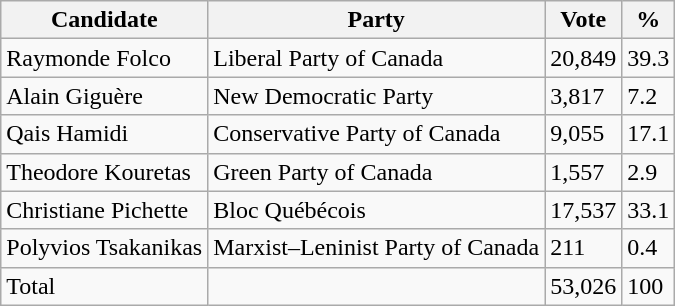<table class="wikitable">
<tr>
<th>Candidate</th>
<th>Party</th>
<th>Vote</th>
<th>%</th>
</tr>
<tr>
<td>Raymonde Folco</td>
<td>Liberal Party of Canada</td>
<td>20,849</td>
<td>39.3</td>
</tr>
<tr>
<td>Alain Giguère</td>
<td>New Democratic Party</td>
<td>3,817</td>
<td>7.2</td>
</tr>
<tr>
<td>Qais Hamidi</td>
<td>Conservative Party of Canada</td>
<td>9,055</td>
<td>17.1</td>
</tr>
<tr>
<td>Theodore Kouretas</td>
<td>Green Party of Canada</td>
<td>1,557</td>
<td>2.9</td>
</tr>
<tr>
<td>Christiane Pichette</td>
<td>Bloc Québécois</td>
<td>17,537</td>
<td>33.1</td>
</tr>
<tr>
<td>Polyvios Tsakanikas</td>
<td>Marxist–Leninist Party of Canada</td>
<td>211</td>
<td>0.4</td>
</tr>
<tr>
<td>Total</td>
<td></td>
<td>53,026</td>
<td>100</td>
</tr>
</table>
